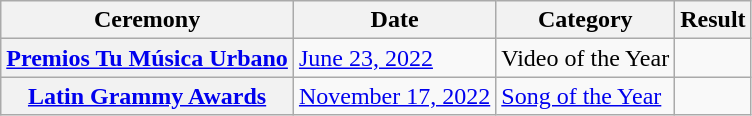<table class="wikitable plainrowheaders">
<tr>
<th>Ceremony</th>
<th>Date</th>
<th>Category</th>
<th>Result</th>
</tr>
<tr>
<th scope="row"><a href='#'>Premios Tu Música Urbano</a></th>
<td><a href='#'>June 23, 2022</a></td>
<td>Video of the Year</td>
<td></td>
</tr>
<tr>
<th scope="row"><a href='#'>Latin Grammy Awards</a></th>
<td><a href='#'>November 17, 2022</a></td>
<td><a href='#'>Song of the Year</a></td>
<td></td>
</tr>
</table>
